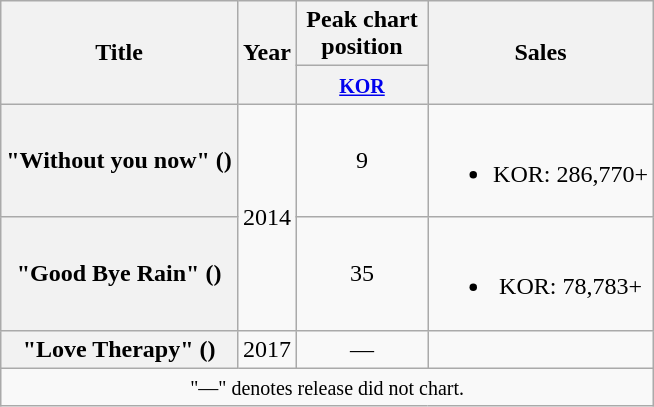<table class="wikitable plainrowheaders" style="text-align:center">
<tr>
<th scope="col" rowspan="2">Title</th>
<th scope="col" rowspan="2">Year</th>
<th scope="col" style="width:5em;">Peak chart position</th>
<th scope="col" rowspan="2">Sales</th>
</tr>
<tr>
<th><small><a href='#'>KOR</a></small><br></th>
</tr>
<tr>
<th scope="row">"Without you now" () <br> </th>
<td rowspan="2">2014</td>
<td>9</td>
<td><br><ul><li>KOR: 286,770+</li></ul></td>
</tr>
<tr>
<th scope="row">"Good Bye Rain" () <br> </th>
<td>35</td>
<td><br><ul><li>KOR: 78,783+</li></ul></td>
</tr>
<tr>
<th scope="row">"Love Therapy" () <br> </th>
<td>2017</td>
<td>—</td>
<td></td>
</tr>
<tr>
<td colspan="4"><small>"—" denotes release did not chart.</small></td>
</tr>
</table>
